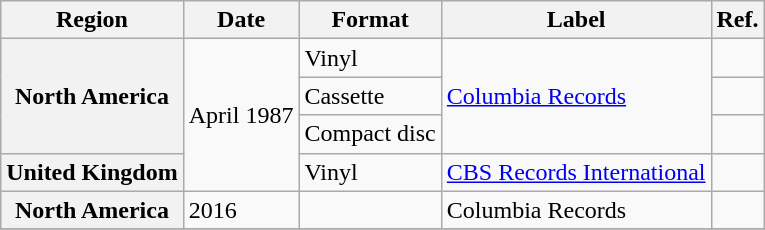<table class="wikitable plainrowheaders">
<tr>
<th scope="col">Region</th>
<th scope="col">Date</th>
<th scope="col">Format</th>
<th scope="col">Label</th>
<th scope="col">Ref.</th>
</tr>
<tr>
<th scope="row" rowspan="3">North America</th>
<td rowspan="4">April 1987</td>
<td>Vinyl</td>
<td rowspan="3"><a href='#'>Columbia Records</a></td>
<td></td>
</tr>
<tr>
<td>Cassette</td>
<td></td>
</tr>
<tr>
<td>Compact disc</td>
<td></td>
</tr>
<tr>
<th scope="row">United Kingdom</th>
<td>Vinyl</td>
<td><a href='#'>CBS Records International</a></td>
<td></td>
</tr>
<tr>
<th scope="row">North America</th>
<td>2016</td>
<td></td>
<td>Columbia Records</td>
<td></td>
</tr>
<tr>
</tr>
</table>
